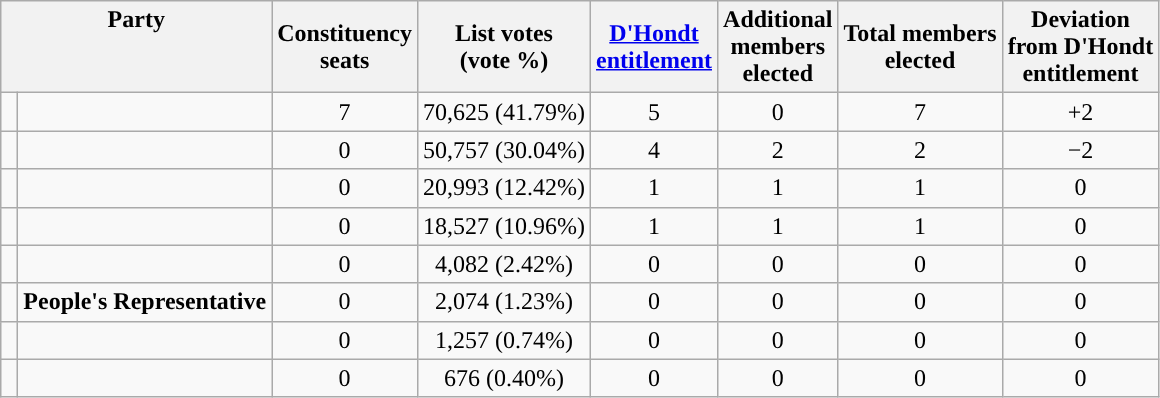<table class="wikitable" style="text-align:center">
<tr>
<th colspan="2" rowspan="1" align="center" valign="top">Party</th>
<th>Constituency<br>seats</th>
<th>List votes<br>(vote %)</th>
<th><a href='#'>D'Hondt<br>entitlement</a></th>
<th>Additional<br>members<br>elected</th>
<th>Total members<br>elected</th>
<th>Deviation<br>from D'Hondt<br>entitlement</th>
</tr>
<tr>
<td style="width: 4px" bgcolor=></td>
<td style="text-align: left;" scope="row"><strong><a href='#'></a></strong></td>
<td>7</td>
<td>70,625 (41.79%)</td>
<td>5</td>
<td>0</td>
<td>7</td>
<td>+2</td>
</tr>
<tr>
<td style="width: 4px" bgcolor=></td>
<td style="text-align: left;" scope="row"><strong><a href='#'></a></strong></td>
<td>0</td>
<td>50,757 (30.04%)</td>
<td>4</td>
<td>2</td>
<td>2</td>
<td>−2</td>
</tr>
<tr>
<td style="width: 4px"></td>
<td style="text-align: left;" scope="row"><strong><a href='#'></a></strong></td>
<td>0</td>
<td>20,993 (12.42%)</td>
<td>1</td>
<td>1</td>
<td>1</td>
<td>0</td>
</tr>
<tr>
<td style="width: 4px"></td>
<td style="text-align: left;" scope="row"><strong><a href='#'></a></strong></td>
<td>0</td>
<td>18,527 (10.96%)</td>
<td>1</td>
<td>1</td>
<td>1</td>
<td>0</td>
</tr>
<tr>
<td style="width: 4px"></td>
<td style="text-align: left;" scope="row"><strong><a href='#'></a></strong></td>
<td>0</td>
<td>4,082 (2.42%)</td>
<td>0</td>
<td>0</td>
<td>0</td>
<td>0</td>
</tr>
<tr>
<td></td>
<td style="text-align: left;" scope="row"><strong>People's Representative</strong></td>
<td>0</td>
<td>2,074 (1.23%)</td>
<td>0</td>
<td>0</td>
<td>0</td>
<td>0</td>
</tr>
<tr>
<td style="width: 4px" bgcolor=></td>
<td style="text-align: left;" scope="row"><strong><a href='#'></a></strong></td>
<td>0</td>
<td>1,257 (0.74%)</td>
<td>0</td>
<td>0</td>
<td>0</td>
<td>0</td>
</tr>
<tr>
<td style="width: 4px" bgcolor=></td>
<td style="text-align: left;" scope="row"><strong><a href='#'></a></strong></td>
<td>0</td>
<td>676 (0.40%)</td>
<td>0</td>
<td>0</td>
<td>0</td>
<td>0</td>
</tr>
</table>
